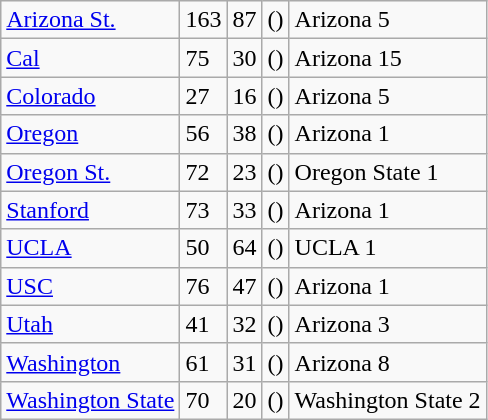<table class="wikitable sortable">
<tr>
<td><a href='#'>Arizona St.</a></td>
<td>163</td>
<td>87</td>
<td>()</td>
<td>Arizona 5</td>
</tr>
<tr>
<td><a href='#'>Cal</a></td>
<td>75</td>
<td>30</td>
<td>()</td>
<td>Arizona 15</td>
</tr>
<tr>
<td><a href='#'>Colorado</a></td>
<td>27</td>
<td>16</td>
<td>()</td>
<td>Arizona 5</td>
</tr>
<tr>
<td><a href='#'>Oregon</a></td>
<td>56</td>
<td>38</td>
<td>()</td>
<td>Arizona 1</td>
</tr>
<tr>
<td><a href='#'>Oregon St.</a></td>
<td>72</td>
<td>23</td>
<td>()</td>
<td>Oregon State 1</td>
</tr>
<tr>
<td><a href='#'>Stanford</a></td>
<td>73</td>
<td>33</td>
<td>()</td>
<td>Arizona 1</td>
</tr>
<tr>
<td><a href='#'>UCLA</a></td>
<td>50</td>
<td>64</td>
<td>()</td>
<td>UCLA 1</td>
</tr>
<tr>
<td><a href='#'>USC</a></td>
<td>76</td>
<td>47</td>
<td>()</td>
<td>Arizona 1</td>
</tr>
<tr>
<td><a href='#'>Utah</a></td>
<td>41</td>
<td>32</td>
<td>()</td>
<td>Arizona 3</td>
</tr>
<tr>
<td><a href='#'>Washington</a></td>
<td>61</td>
<td>31</td>
<td>()</td>
<td>Arizona 8</td>
</tr>
<tr>
<td><a href='#'>Washington State</a></td>
<td>70</td>
<td>20</td>
<td>()</td>
<td>Washington State 2</td>
</tr>
</table>
